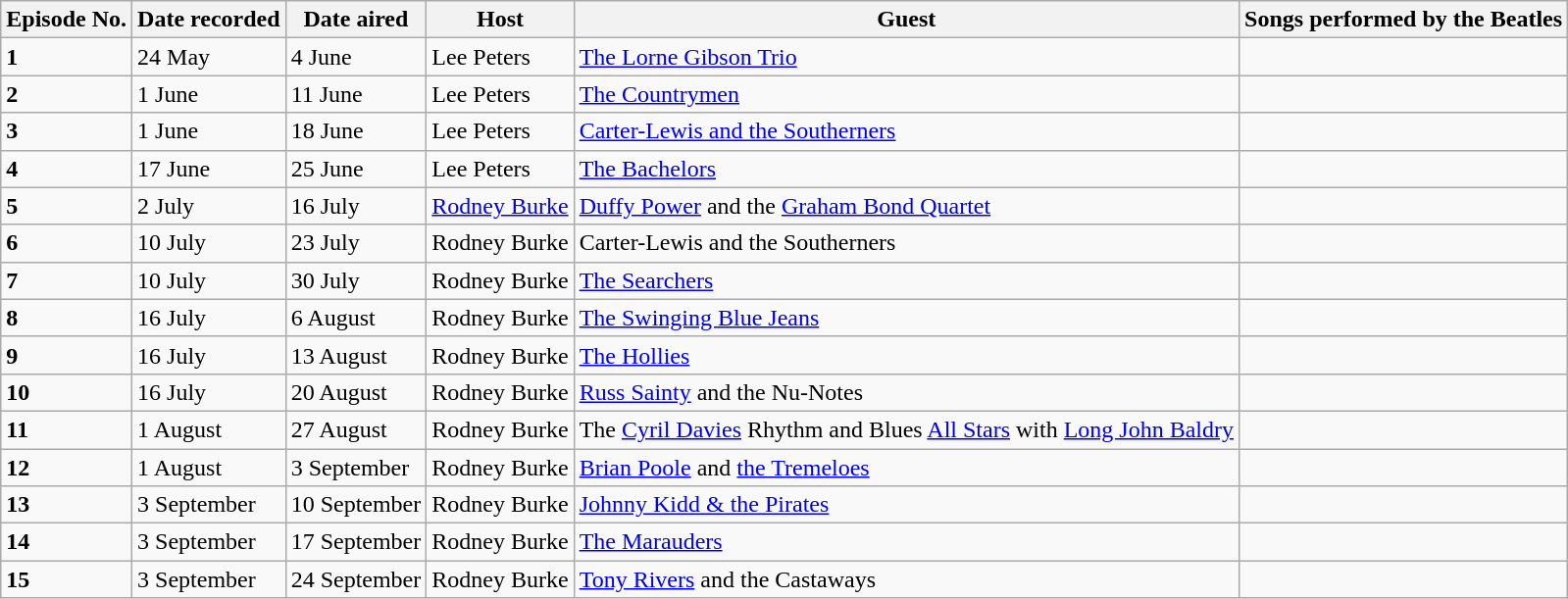<table class="wikitable">
<tr>
<th>Episode <abbr>No.</abbr></th>
<th>Date recorded</th>
<th>Date aired</th>
<th>Host</th>
<th>Guest</th>
<th>Songs performed by the Beatles</th>
</tr>
<tr>
<td><strong>1</strong></td>
<td>24 May</td>
<td>4 June</td>
<td>Lee Peters</td>
<td><a href='#'>The Lorne Gibson Trio</a></td>
<td></td>
</tr>
<tr>
<td><strong>2</strong></td>
<td>1 June</td>
<td>11 June</td>
<td>Lee Peters</td>
<td><a href='#'>The Countrymen</a></td>
<td></td>
</tr>
<tr>
<td><strong>3</strong></td>
<td>1 June</td>
<td>18 June</td>
<td>Lee Peters</td>
<td><a href='#'>Carter-Lewis and the Southerners</a></td>
<td></td>
</tr>
<tr>
<td><strong>4</strong></td>
<td>17 June</td>
<td>25 June</td>
<td>Lee Peters</td>
<td><a href='#'>The Bachelors</a></td>
<td></td>
</tr>
<tr>
<td><strong>5</strong></td>
<td>2 July</td>
<td>16 July</td>
<td><a href='#'>Rodney Burke</a></td>
<td><a href='#'>Duffy Power</a> and the <a href='#'>Graham Bond Quartet</a></td>
<td></td>
</tr>
<tr>
<td><strong>6</strong></td>
<td>10 July</td>
<td>23 July</td>
<td>Rodney Burke</td>
<td>Carter-Lewis and the Southerners</td>
<td></td>
</tr>
<tr>
<td><strong>7</strong></td>
<td>10 July</td>
<td>30 July</td>
<td>Rodney Burke</td>
<td><a href='#'>The Searchers</a></td>
<td></td>
</tr>
<tr>
<td><strong>8</strong></td>
<td>16 July</td>
<td>6 August</td>
<td>Rodney Burke</td>
<td><a href='#'>The Swinging Blue Jeans</a></td>
<td></td>
</tr>
<tr>
<td><strong>9</strong></td>
<td>16 July</td>
<td>13 August</td>
<td>Rodney Burke</td>
<td><a href='#'>The Hollies</a></td>
<td></td>
</tr>
<tr>
<td><strong>10</strong></td>
<td>16 July</td>
<td>20 August</td>
<td>Rodney Burke</td>
<td><a href='#'>Russ Sainty</a> and the Nu-Notes</td>
<td></td>
</tr>
<tr>
<td><strong>11</strong></td>
<td>1 August</td>
<td>27 August</td>
<td>Rodney Burke</td>
<td>The <a href='#'>Cyril Davies</a> Rhythm and Blues <a href='#'>All Stars</a> with <a href='#'>Long John Baldry</a></td>
<td></td>
</tr>
<tr>
<td><strong>12</strong></td>
<td>1 August</td>
<td>3 September</td>
<td>Rodney Burke</td>
<td><a href='#'>Brian Poole</a> and <a href='#'>the Tremeloes</a></td>
<td></td>
</tr>
<tr>
<td><strong>13</strong></td>
<td>3 September</td>
<td>10 September</td>
<td>Rodney Burke</td>
<td><a href='#'>Johnny Kidd & the Pirates</a></td>
<td></td>
</tr>
<tr>
<td><strong>14</strong></td>
<td>3 September</td>
<td>17 September</td>
<td>Rodney Burke</td>
<td><a href='#'>The Marauders</a></td>
<td></td>
</tr>
<tr>
<td><strong>15</strong></td>
<td>3 September</td>
<td>24 September</td>
<td>Rodney Burke</td>
<td><a href='#'>Tony Rivers</a> and the Castaways</td>
<td></td>
</tr>
</table>
